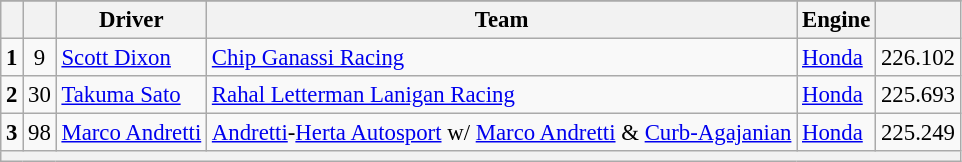<table class="wikitable" style="font-size:95%;">
<tr>
</tr>
<tr>
<th></th>
<th></th>
<th>Driver</th>
<th>Team</th>
<th>Engine</th>
<th></th>
</tr>
<tr>
<td style="text-align:center;"><strong>1</strong></td>
<td style="text-align:center;">9</td>
<td> <a href='#'>Scott Dixon</a></td>
<td><a href='#'>Chip Ganassi Racing</a></td>
<td><a href='#'>Honda</a></td>
<td>226.102</td>
</tr>
<tr>
<td style="text-align:center;"><strong>2</strong></td>
<td style="text-align:center;">30</td>
<td> <a href='#'>Takuma Sato</a></td>
<td><a href='#'>Rahal Letterman Lanigan Racing</a></td>
<td><a href='#'>Honda</a></td>
<td>225.693</td>
</tr>
<tr>
<td style="text-align:center;"><strong>3</strong></td>
<td style="text-align:center;">98</td>
<td> <a href='#'>Marco Andretti</a></td>
<td><a href='#'>Andretti</a>-<a href='#'>Herta Autosport</a> w/ <a href='#'>Marco Andretti</a> & <a href='#'>Curb-Agajanian</a></td>
<td><a href='#'>Honda</a></td>
<td>225.249</td>
</tr>
<tr>
<th colspan=6></th>
</tr>
</table>
